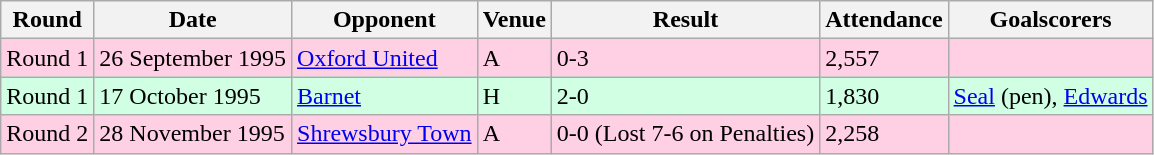<table class="wikitable">
<tr>
<th>Round</th>
<th>Date</th>
<th>Opponent</th>
<th>Venue</th>
<th>Result</th>
<th>Attendance</th>
<th>Goalscorers</th>
</tr>
<tr style="background-color: #ffd0e3;">
<td>Round 1</td>
<td>26 September 1995</td>
<td><a href='#'>Oxford United</a></td>
<td>A</td>
<td>0-3</td>
<td>2,557</td>
<td></td>
</tr>
<tr style="background-color: #d0ffe3;">
<td>Round 1</td>
<td>17 October 1995</td>
<td><a href='#'>Barnet</a></td>
<td>H</td>
<td>2-0</td>
<td>1,830</td>
<td><a href='#'>Seal</a> (pen), <a href='#'>Edwards</a></td>
</tr>
<tr style="background-color: #ffd0e3;">
<td>Round 2</td>
<td>28 November 1995</td>
<td><a href='#'>Shrewsbury Town</a></td>
<td>A</td>
<td>0-0 (Lost 7-6 on Penalties)</td>
<td>2,258</td>
<td></td>
</tr>
</table>
